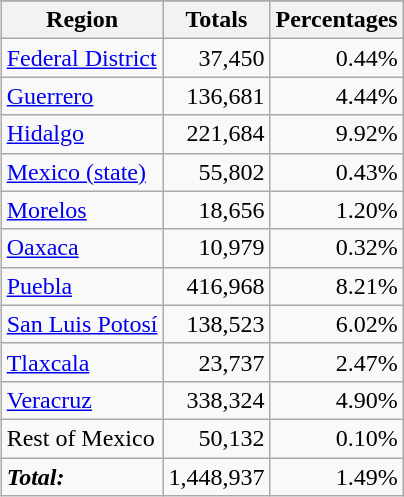<table class="wikitable sortable" align="right">
<tr>
</tr>
<tr>
<th>Region</th>
<th>Totals</th>
<th>Percentages</th>
</tr>
<tr>
<td><a href='#'>Federal District</a></td>
<td align="right">37,450</td>
<td align="right">0.44%</td>
</tr>
<tr>
<td><a href='#'>Guerrero</a></td>
<td align="right">136,681</td>
<td align="right">4.44%</td>
</tr>
<tr>
<td><a href='#'>Hidalgo</a></td>
<td align="right">221,684</td>
<td align="right">9.92%</td>
</tr>
<tr>
<td><a href='#'>Mexico (state)</a></td>
<td align="right">55,802</td>
<td align="right">0.43%</td>
</tr>
<tr>
<td><a href='#'>Morelos</a></td>
<td align="right">18,656</td>
<td align="right">1.20%</td>
</tr>
<tr>
<td><a href='#'>Oaxaca</a></td>
<td align="right">10,979</td>
<td align="right">0.32%</td>
</tr>
<tr>
<td><a href='#'>Puebla</a></td>
<td align="right">416,968</td>
<td align="right">8.21%</td>
</tr>
<tr>
<td><a href='#'>San Luis Potosí</a></td>
<td align="right">138,523</td>
<td align="right">6.02%</td>
</tr>
<tr>
<td><a href='#'>Tlaxcala</a></td>
<td align="right">23,737</td>
<td align="right">2.47%</td>
</tr>
<tr>
<td><a href='#'>Veracruz</a></td>
<td align="right">338,324</td>
<td align="right">4.90%</td>
</tr>
<tr>
<td>Rest of Mexico</td>
<td align="right">50,132</td>
<td align="right">0.10%</td>
</tr>
<tr class="sortbottom">
<td><strong><em>Total:</em></strong></td>
<td align="right">1,448,937</td>
<td align="right">1.49%</td>
</tr>
</table>
